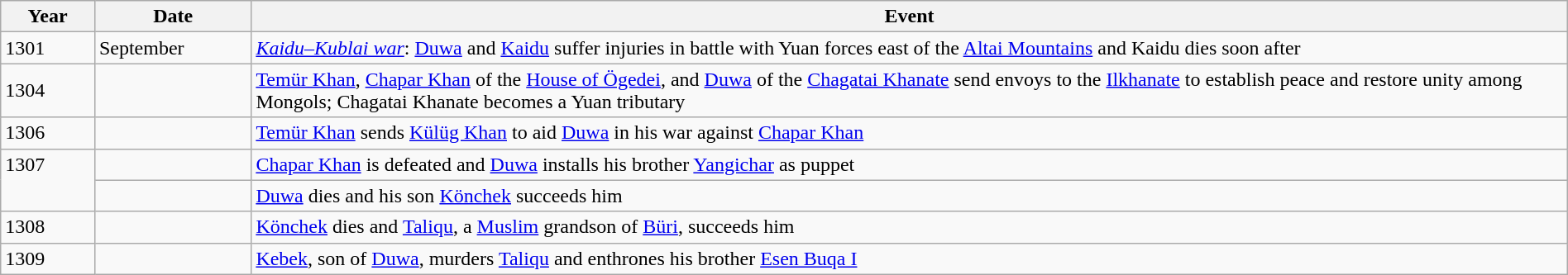<table class="wikitable" width="100%">
<tr>
<th style="width:6%">Year</th>
<th style="width:10%">Date</th>
<th>Event</th>
</tr>
<tr>
<td>1301</td>
<td>September</td>
<td><em><a href='#'>Kaidu–Kublai war</a></em>: <a href='#'>Duwa</a> and <a href='#'>Kaidu</a> suffer injuries in battle with Yuan forces east of the <a href='#'>Altai Mountains</a> and Kaidu dies soon after</td>
</tr>
<tr>
<td>1304</td>
<td></td>
<td><a href='#'>Temür Khan</a>, <a href='#'>Chapar Khan</a> of the <a href='#'>House of Ögedei</a>, and <a href='#'>Duwa</a> of the <a href='#'>Chagatai Khanate</a> send envoys to the <a href='#'>Ilkhanate</a> to establish peace and restore unity among Mongols; Chagatai Khanate becomes a Yuan tributary</td>
</tr>
<tr>
<td>1306</td>
<td></td>
<td><a href='#'>Temür Khan</a> sends <a href='#'>Külüg Khan</a> to aid <a href='#'>Duwa</a> in his war against <a href='#'>Chapar Khan</a></td>
</tr>
<tr>
<td rowspan="2" valign="top">1307</td>
<td></td>
<td><a href='#'>Chapar Khan</a> is defeated and <a href='#'>Duwa</a> installs his brother <a href='#'>Yangichar</a> as puppet</td>
</tr>
<tr>
<td></td>
<td><a href='#'>Duwa</a> dies and his son <a href='#'>Könchek</a> succeeds him</td>
</tr>
<tr>
<td>1308</td>
<td></td>
<td><a href='#'>Könchek</a> dies and <a href='#'>Taliqu</a>, a <a href='#'>Muslim</a> grandson of <a href='#'>Büri</a>, succeeds him</td>
</tr>
<tr>
<td>1309</td>
<td></td>
<td><a href='#'>Kebek</a>, son of <a href='#'>Duwa</a>, murders <a href='#'>Taliqu</a> and enthrones his brother <a href='#'>Esen Buqa I</a></td>
</tr>
</table>
